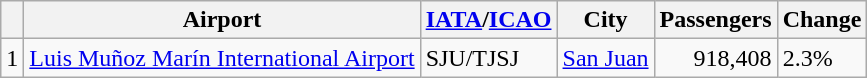<table class="wikitable sortable">
<tr>
<th></th>
<th>Airport</th>
<th><a href='#'>IATA</a>/<a href='#'>ICAO</a></th>
<th>City</th>
<th>Passengers</th>
<th>Change</th>
</tr>
<tr>
<td>1</td>
<td><a href='#'>Luis Muñoz Marín International Airport</a></td>
<td>SJU/TJSJ</td>
<td><a href='#'>San Juan</a></td>
<td align="right">918,408</td>
<td> 2.3%</td>
</tr>
</table>
